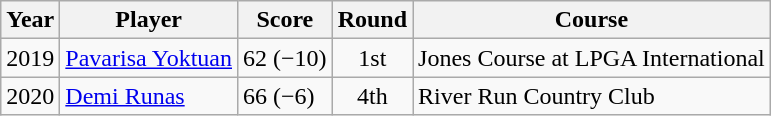<table class="wikitable">
<tr>
<th>Year</th>
<th>Player</th>
<th>Score</th>
<th>Round</th>
<th>Course</th>
</tr>
<tr>
<td>2019</td>
<td><a href='#'>Pavarisa Yoktuan</a></td>
<td>62 (−10)</td>
<td align=center>1st</td>
<td>Jones Course at LPGA International</td>
</tr>
<tr>
<td>2020</td>
<td><a href='#'>Demi Runas</a></td>
<td>66 (−6)</td>
<td align=center>4th</td>
<td>River Run Country Club</td>
</tr>
</table>
